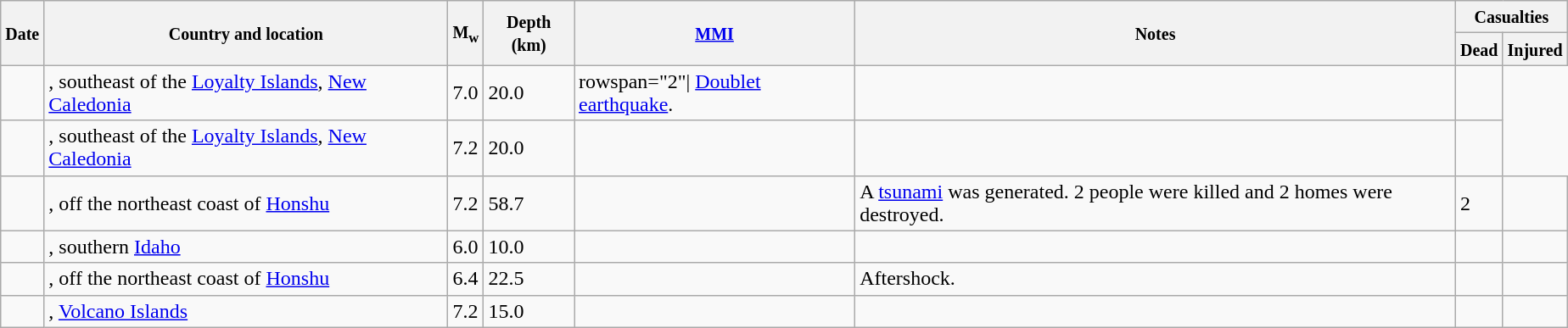<table class="wikitable sortable sort-under" style="border:1px black; margin-left:1em;">
<tr>
<th rowspan="2"><small>Date</small></th>
<th rowspan="2" style="width: 310px"><small>Country and location</small></th>
<th rowspan="2"><small>M<sub>w</sub></small></th>
<th rowspan="2"><small>Depth (km)</small></th>
<th rowspan="2"><small><a href='#'>MMI</a></small></th>
<th rowspan="2" class="unsortable"><small>Notes</small></th>
<th colspan="2"><small>Casualties</small></th>
</tr>
<tr>
<th><small>Dead</small></th>
<th><small>Injured</small></th>
</tr>
<tr>
<td></td>
<td>, southeast of the <a href='#'>Loyalty Islands</a>, <a href='#'>New Caledonia</a></td>
<td>7.0</td>
<td>20.0</td>
<td>rowspan="2"| <a href='#'>Doublet earthquake</a>.</td>
<td></td>
<td></td>
</tr>
<tr>
<td></td>
<td>, southeast of the <a href='#'>Loyalty Islands</a>, <a href='#'>New Caledonia</a></td>
<td>7.2</td>
<td>20.0</td>
<td></td>
<td></td>
<td></td>
</tr>
<tr>
<td></td>
<td>, off the northeast coast of <a href='#'>Honshu</a></td>
<td>7.2</td>
<td>58.7</td>
<td></td>
<td>A <a href='#'>tsunami</a> was generated. 2 people were killed and 2 homes were destroyed.</td>
<td>2</td>
<td></td>
</tr>
<tr>
<td></td>
<td>, southern <a href='#'>Idaho</a></td>
<td>6.0</td>
<td>10.0</td>
<td></td>
<td></td>
<td></td>
<td></td>
</tr>
<tr>
<td></td>
<td>, off the northeast coast of <a href='#'>Honshu</a></td>
<td>6.4</td>
<td>22.5</td>
<td></td>
<td>Aftershock.</td>
<td></td>
<td></td>
</tr>
<tr>
<td></td>
<td>, <a href='#'>Volcano Islands</a></td>
<td>7.2</td>
<td>15.0</td>
<td></td>
<td></td>
<td></td>
<td></td>
</tr>
</table>
